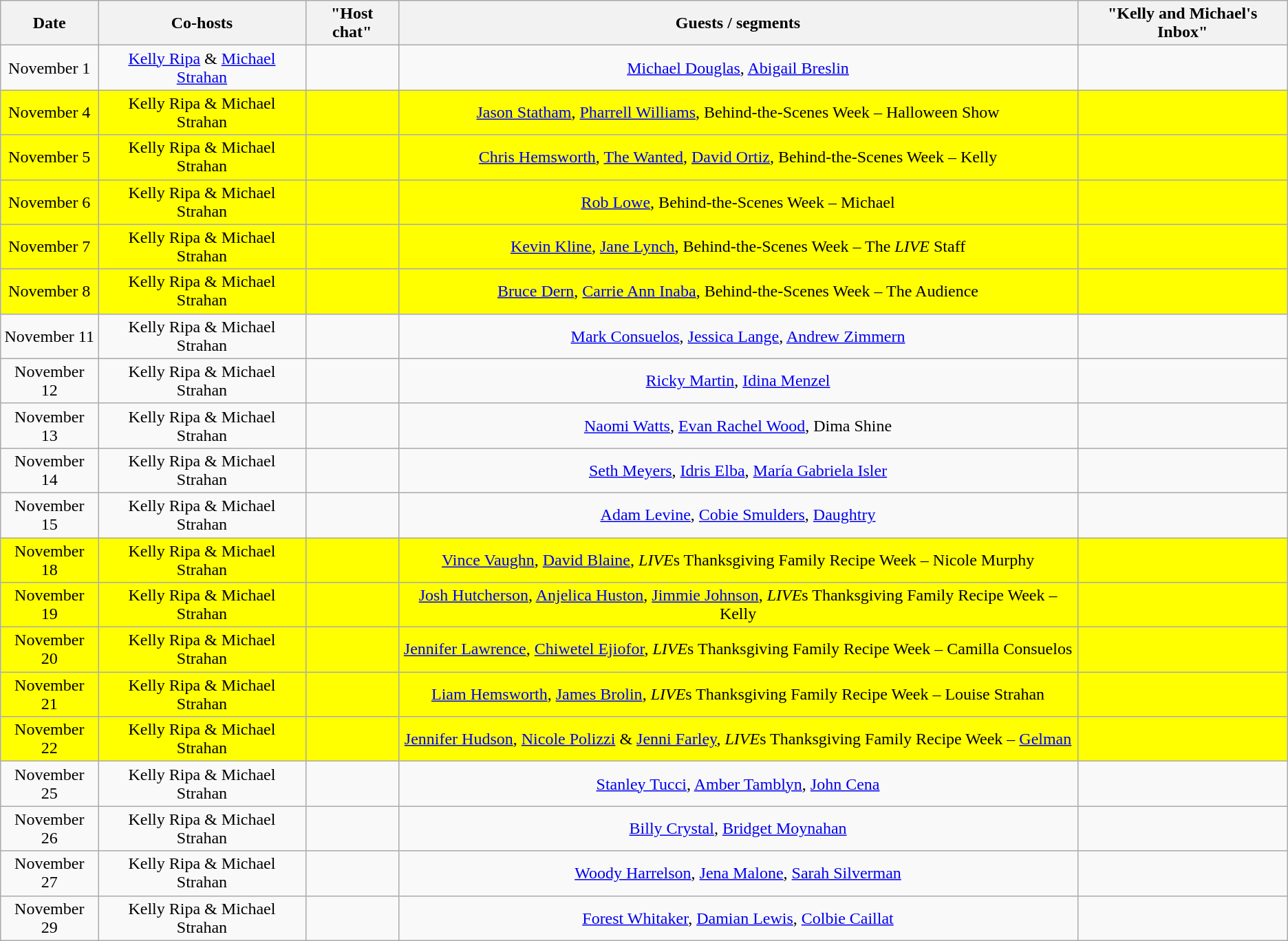<table class="wikitable sortable" style="text-align:center;">
<tr>
<th>Date</th>
<th>Co-hosts</th>
<th>"Host chat"</th>
<th>Guests / segments</th>
<th>"Kelly and Michael's Inbox"</th>
</tr>
<tr>
<td>November 1</td>
<td><a href='#'>Kelly Ripa</a> & <a href='#'>Michael Strahan</a></td>
<td></td>
<td><a href='#'>Michael Douglas</a>, <a href='#'>Abigail Breslin</a></td>
<td></td>
</tr>
<tr style="background:yellow;">
<td>November 4</td>
<td>Kelly Ripa & Michael Strahan</td>
<td></td>
<td><a href='#'>Jason Statham</a>, <a href='#'>Pharrell Williams</a>, Behind-the-Scenes Week – Halloween Show</td>
<td></td>
</tr>
<tr style="background:yellow;">
<td>November 5</td>
<td>Kelly Ripa & Michael Strahan</td>
<td></td>
<td><a href='#'>Chris Hemsworth</a>, <a href='#'>The Wanted</a>, <a href='#'>David Ortiz</a>, Behind-the-Scenes Week – Kelly</td>
<td></td>
</tr>
<tr style="background:yellow;">
<td>November 6</td>
<td>Kelly Ripa & Michael Strahan</td>
<td></td>
<td><a href='#'>Rob Lowe</a>, Behind-the-Scenes Week – Michael</td>
<td></td>
</tr>
<tr style="background:yellow;">
<td>November 7</td>
<td>Kelly Ripa & Michael Strahan</td>
<td></td>
<td><a href='#'>Kevin Kline</a>, <a href='#'>Jane Lynch</a>, Behind-the-Scenes Week – The <em>LIVE</em> Staff</td>
<td></td>
</tr>
<tr style="background:yellow;">
<td>November 8</td>
<td>Kelly Ripa & Michael Strahan</td>
<td></td>
<td><a href='#'>Bruce Dern</a>, <a href='#'>Carrie Ann Inaba</a>, Behind-the-Scenes Week – The Audience</td>
<td></td>
</tr>
<tr>
<td>November 11</td>
<td>Kelly Ripa & Michael Strahan</td>
<td></td>
<td><a href='#'>Mark Consuelos</a>, <a href='#'>Jessica Lange</a>, <a href='#'>Andrew Zimmern</a></td>
<td></td>
</tr>
<tr>
<td>November 12</td>
<td>Kelly Ripa & Michael Strahan</td>
<td></td>
<td><a href='#'>Ricky Martin</a>, <a href='#'>Idina Menzel</a></td>
<td></td>
</tr>
<tr>
<td>November 13</td>
<td>Kelly Ripa & Michael Strahan</td>
<td></td>
<td><a href='#'>Naomi Watts</a>, <a href='#'>Evan Rachel Wood</a>, Dima Shine</td>
<td></td>
</tr>
<tr>
<td>November 14</td>
<td>Kelly Ripa & Michael Strahan</td>
<td></td>
<td><a href='#'>Seth Meyers</a>, <a href='#'>Idris Elba</a>, <a href='#'>María Gabriela Isler</a></td>
<td></td>
</tr>
<tr>
<td>November 15</td>
<td>Kelly Ripa & Michael Strahan</td>
<td></td>
<td><a href='#'>Adam Levine</a>, <a href='#'>Cobie Smulders</a>, <a href='#'>Daughtry</a></td>
<td></td>
</tr>
<tr style="background:yellow;">
<td>November 18</td>
<td>Kelly Ripa & Michael Strahan</td>
<td></td>
<td><a href='#'>Vince Vaughn</a>, <a href='#'>David Blaine</a>, <em>LIVE</em>s Thanksgiving Family Recipe Week – Nicole Murphy</td>
<td></td>
</tr>
<tr style="background:yellow;">
<td>November 19</td>
<td>Kelly Ripa & Michael Strahan</td>
<td></td>
<td><a href='#'>Josh Hutcherson</a>, <a href='#'>Anjelica Huston</a>, <a href='#'>Jimmie Johnson</a>, <em>LIVE</em>s Thanksgiving Family Recipe Week – Kelly</td>
<td></td>
</tr>
<tr style="background:yellow;">
<td>November 20</td>
<td>Kelly Ripa & Michael Strahan</td>
<td></td>
<td><a href='#'>Jennifer Lawrence</a>, <a href='#'>Chiwetel Ejiofor</a>, <em>LIVE</em>s Thanksgiving Family Recipe Week – Camilla Consuelos</td>
<td></td>
</tr>
<tr style="background:yellow;">
<td>November 21</td>
<td>Kelly Ripa & Michael Strahan</td>
<td></td>
<td><a href='#'>Liam Hemsworth</a>, <a href='#'>James Brolin</a>, <em>LIVE</em>s Thanksgiving Family Recipe Week – Louise Strahan</td>
<td></td>
</tr>
<tr style="background:yellow;">
<td>November 22</td>
<td>Kelly Ripa & Michael Strahan</td>
<td></td>
<td><a href='#'>Jennifer Hudson</a>, <a href='#'>Nicole Polizzi</a> & <a href='#'>Jenni Farley</a>, <em>LIVE</em>s Thanksgiving Family Recipe Week – <a href='#'>Gelman</a></td>
<td></td>
</tr>
<tr>
<td>November 25</td>
<td>Kelly Ripa & Michael Strahan</td>
<td></td>
<td><a href='#'>Stanley Tucci</a>, <a href='#'>Amber Tamblyn</a>, <a href='#'>John Cena</a></td>
<td></td>
</tr>
<tr>
<td>November 26</td>
<td>Kelly Ripa & Michael Strahan</td>
<td></td>
<td><a href='#'>Billy Crystal</a>, <a href='#'>Bridget Moynahan</a></td>
<td></td>
</tr>
<tr>
<td>November 27</td>
<td>Kelly Ripa & Michael Strahan</td>
<td></td>
<td><a href='#'>Woody Harrelson</a>, <a href='#'>Jena Malone</a>, <a href='#'>Sarah Silverman</a></td>
<td></td>
</tr>
<tr>
<td>November 29</td>
<td>Kelly Ripa & Michael Strahan</td>
<td></td>
<td><a href='#'>Forest Whitaker</a>, <a href='#'>Damian Lewis</a>, <a href='#'>Colbie Caillat</a></td>
<td></td>
</tr>
</table>
